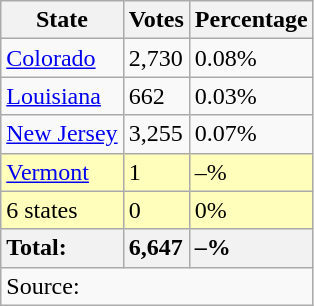<table class="wikitable mw-collapsible mw-collapsed sortable tpl-blanktable">
<tr>
<th>State</th>
<th>Votes</th>
<th>Percentage</th>
</tr>
<tr>
<td><a href='#'>Colorado</a></td>
<td>2,730</td>
<td>0.08%</td>
</tr>
<tr>
<td><a href='#'>Louisiana</a></td>
<td>662</td>
<td>0.03%</td>
</tr>
<tr>
<td><a href='#'>New Jersey</a></td>
<td>3,255</td>
<td>0.07%</td>
</tr>
<tr style="background:#FFFFBB">
<td><a href='#'>Vermont</a></td>
<td>1</td>
<td>–%</td>
</tr>
<tr style="background:#FFFFBB">
<td>6 states</td>
<td>0</td>
<td>0%</td>
</tr>
<tr>
<th style="text-align:left;">Total:</th>
<th style="text-align:left;">6,647</th>
<th style="text-align:left;">–%</th>
</tr>
<tr>
<td colspan="3" style="text-align:left;">Source: </td>
</tr>
</table>
